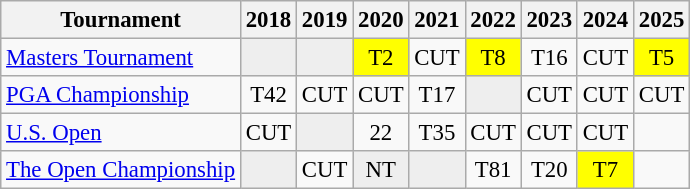<table class="wikitable" style="font-size:95%;text-align:center;">
<tr>
<th>Tournament</th>
<th>2018</th>
<th>2019</th>
<th>2020</th>
<th>2021</th>
<th>2022</th>
<th>2023</th>
<th>2024</th>
<th>2025</th>
</tr>
<tr>
<td align=left><a href='#'>Masters Tournament</a></td>
<td style="background:#eeeeee;"></td>
<td style="background:#eeeeee;"></td>
<td style="background:yellow;">T2</td>
<td>CUT</td>
<td style="background:yellow;">T8</td>
<td>T16</td>
<td>CUT</td>
<td style="background:yellow;">T5</td>
</tr>
<tr>
<td align=left><a href='#'>PGA Championship</a></td>
<td>T42</td>
<td>CUT</td>
<td>CUT</td>
<td>T17</td>
<td style="background:#eeeeee;"></td>
<td>CUT</td>
<td>CUT</td>
<td>CUT</td>
</tr>
<tr>
<td align=left><a href='#'>U.S. Open</a></td>
<td>CUT</td>
<td style="background:#eeeeee;"></td>
<td>22</td>
<td>T35</td>
<td>CUT</td>
<td>CUT</td>
<td>CUT</td>
<td></td>
</tr>
<tr>
<td align=left><a href='#'>The Open Championship</a></td>
<td style="background:#eeeeee;"></td>
<td>CUT</td>
<td style="background:#eeeeee;">NT</td>
<td style="background:#eeeeee;"></td>
<td>T81</td>
<td>T20</td>
<td style="background:yellow;">T7</td>
<td></td>
</tr>
</table>
